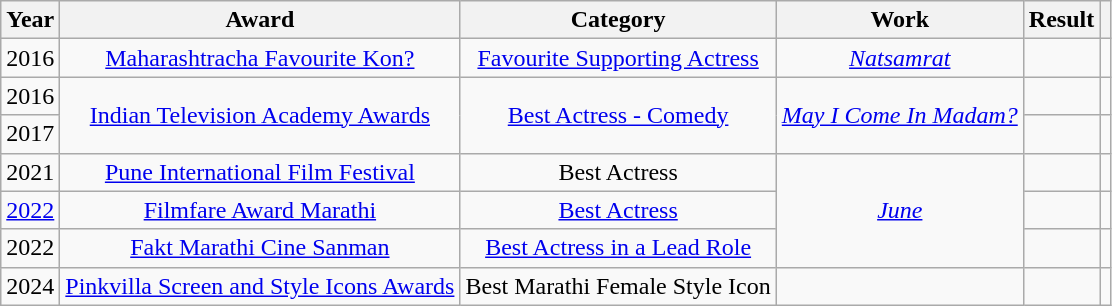<table class="wikitable" style="text-align:center;">
<tr>
<th>Year</th>
<th>Award</th>
<th>Category</th>
<th>Work</th>
<th>Result</th>
<th></th>
</tr>
<tr>
<td>2016</td>
<td><a href='#'>Maharashtracha Favourite Kon?</a></td>
<td><a href='#'>Favourite Supporting Actress</a></td>
<td><em><a href='#'>Natsamrat</a></em></td>
<td></td>
<td></td>
</tr>
<tr>
<td>2016</td>
<td rowspan="2"><a href='#'>Indian Television Academy Awards</a></td>
<td rowspan="2"><a href='#'>Best Actress - Comedy</a></td>
<td rowspan="2"><em><a href='#'>May I Come In Madam?</a></em></td>
<td></td>
<td></td>
</tr>
<tr>
<td>2017</td>
<td></td>
<td></td>
</tr>
<tr>
<td>2021</td>
<td><a href='#'>Pune International Film Festival</a></td>
<td>Best Actress</td>
<td rowspan="3"><em><a href='#'>June</a></em></td>
<td></td>
<td></td>
</tr>
<tr>
<td><a href='#'>2022</a></td>
<td><a href='#'>Filmfare Award Marathi</a></td>
<td><a href='#'>Best Actress</a></td>
<td></td>
<td></td>
</tr>
<tr>
<td>2022</td>
<td><a href='#'>Fakt Marathi Cine Sanman</a></td>
<td><a href='#'>Best Actress in a Lead Role</a></td>
<td></td>
<td></td>
</tr>
<tr>
<td>2024</td>
<td><a href='#'>Pinkvilla Screen and Style Icons Awards</a></td>
<td>Best Marathi Female Style Icon</td>
<td></td>
<td></td>
<td></td>
</tr>
</table>
